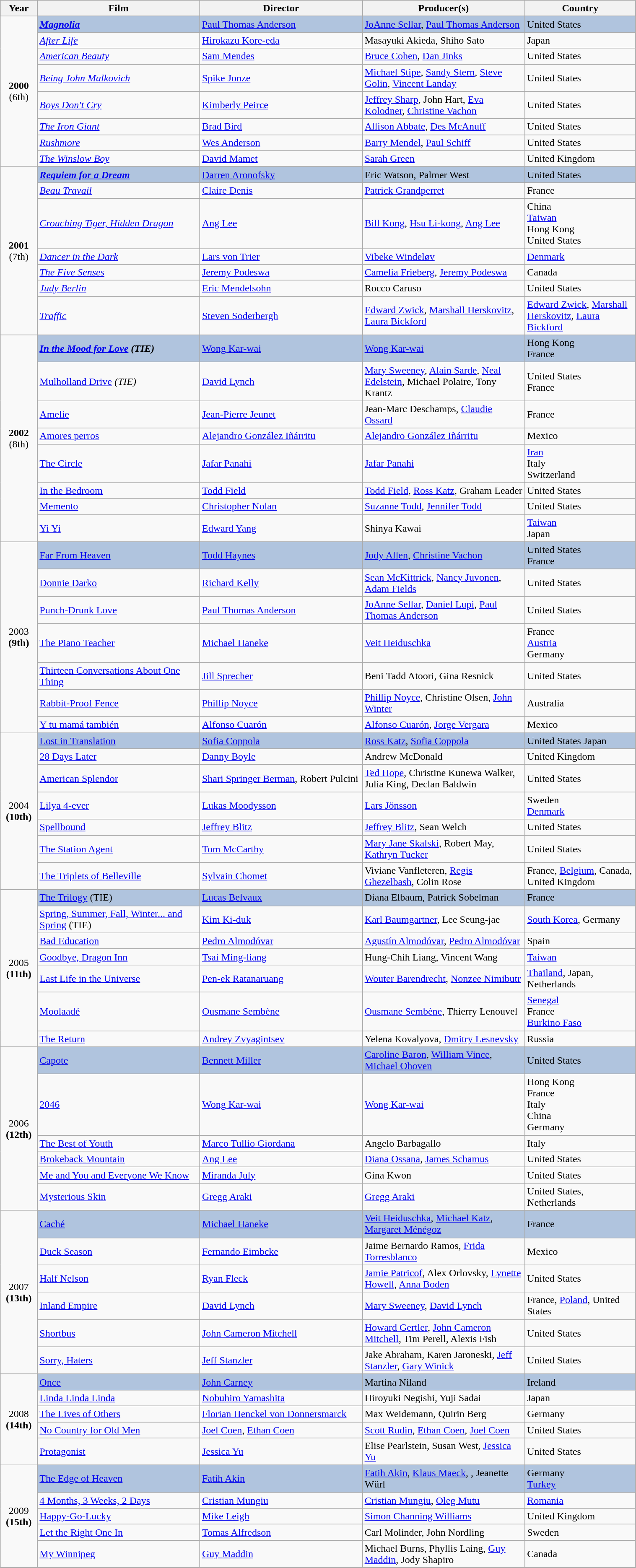<table class="wikitable" style="width:80%">
<tr style="background:#bebebe;">
<th style="width:5%;">Year</th>
<th style="width:22%;">Film</th>
<th style="width:22%;">Director</th>
<th style="width:22%;">Producer(s)</th>
<th style="width:15%;">Country</th>
</tr>
<tr>
<td rowspan=9 style="text-align:center"><strong>2000</strong><br>(6th)</td>
</tr>
<tr style="background:#B0C4DE;">
<td><strong><a href='#'><em>Magnolia</em></a></strong></td>
<td><a href='#'>Paul Thomas Anderson</a></td>
<td><a href='#'>JoAnne Sellar</a>, <a href='#'>Paul Thomas Anderson</a></td>
<td>United States</td>
</tr>
<tr>
<td><a href='#'><em>After Life</em></a></td>
<td><a href='#'>Hirokazu Kore-eda</a></td>
<td>Masayuki Akieda, Shiho Sato</td>
<td>Japan</td>
</tr>
<tr>
<td><a href='#'><em>American Beauty</em></a></td>
<td><a href='#'>Sam Mendes</a></td>
<td><a href='#'>Bruce Cohen</a>, <a href='#'>Dan Jinks</a></td>
<td>United States</td>
</tr>
<tr>
<td><em><a href='#'>Being John Malkovich</a></em></td>
<td><a href='#'>Spike Jonze</a></td>
<td><a href='#'>Michael Stipe</a>, <a href='#'>Sandy Stern</a>, <a href='#'>Steve Golin</a>, <a href='#'>Vincent Landay</a></td>
<td>United States</td>
</tr>
<tr>
<td><a href='#'><em>Boys Don't Cry</em></a></td>
<td><a href='#'>Kimberly Peirce</a></td>
<td><a href='#'>Jeffrey Sharp</a>, John Hart, <a href='#'>Eva Kolodner</a>, <a href='#'>Christine Vachon</a></td>
<td>United States</td>
</tr>
<tr>
<td><em><a href='#'>The Iron Giant</a></em></td>
<td><a href='#'>Brad Bird</a></td>
<td><a href='#'>Allison Abbate</a>, <a href='#'>Des McAnuff</a></td>
<td>United States</td>
</tr>
<tr>
<td><a href='#'><em>Rushmore</em></a></td>
<td><a href='#'>Wes Anderson</a></td>
<td><a href='#'>Barry Mendel</a>, <a href='#'>Paul Schiff</a></td>
<td>United States</td>
</tr>
<tr>
<td><a href='#'><em>The Winslow Boy</em></a></td>
<td><a href='#'>David Mamet</a></td>
<td><a href='#'>Sarah Green</a></td>
<td>United Kingdom</td>
</tr>
<tr>
<td rowspan=8 style="text-align:center"><strong>2001</strong><br>(7th)</td>
</tr>
<tr style="background:#B0C4DE;">
<td><strong><em><a href='#'>Requiem for a Dream</a></em></strong></td>
<td><a href='#'>Darren Aronofsky</a></td>
<td>Eric Watson, Palmer West</td>
<td>United States</td>
</tr>
<tr>
<td><em><a href='#'>Beau Travail</a></em></td>
<td><a href='#'>Claire Denis</a></td>
<td><a href='#'>Patrick Grandperret</a></td>
<td>France</td>
</tr>
<tr>
<td><em><a href='#'>Crouching Tiger, Hidden Dragon</a></em></td>
<td><a href='#'>Ang Lee</a></td>
<td><a href='#'>Bill Kong</a>, <a href='#'>Hsu Li-kong</a>, <a href='#'>Ang Lee</a></td>
<td>China<br><a href='#'>Taiwan</a><br>Hong Kong<br>United States</td>
</tr>
<tr>
<td><em><a href='#'>Dancer in the Dark</a></em></td>
<td><a href='#'>Lars von Trier</a></td>
<td><a href='#'>Vibeke Windeløv</a></td>
<td><a href='#'>Denmark</a></td>
</tr>
<tr>
<td><a href='#'><em>The Five Senses</em></a></td>
<td><a href='#'>Jeremy Podeswa</a></td>
<td><a href='#'>Camelia Frieberg</a>, <a href='#'>Jeremy Podeswa</a></td>
<td>Canada</td>
</tr>
<tr>
<td><em><a href='#'>Judy Berlin</a></em></td>
<td><a href='#'>Eric Mendelsohn</a></td>
<td>Rocco Caruso</td>
<td>United States</td>
</tr>
<tr>
<td><a href='#'><em>Traffic</em></a></td>
<td><a href='#'>Steven Soderbergh</a></td>
<td><a href='#'>Edward Zwick</a>, <a href='#'>Marshall Herskovitz</a>, <a href='#'>Laura Bickford</a></td>
<td><a href='#'>Edward Zwick</a>, <a href='#'>Marshall Herskovitz</a>, <a href='#'>Laura Bickford</a></td>
</tr>
<tr>
<td rowspan=9 style="text-align:center"><strong>2002</strong><br>(8th)</td>
</tr>
<tr style="background:#B0C4DE;">
<td><strong><em><a href='#'>In the Mood for Love</a><em> (TIE)<strong></td>
<td><a href='#'>Wong Kar-wai</a></td>
<td><a href='#'>Wong Kar-wai</a></td>
<td>Hong Kong<br>France</td>
</tr>
<tr>
<td></strong><a href='#'></em>Mulholland Drive<em></a><strong> </strong>(TIE)<strong></td>
<td><a href='#'>David Lynch</a></td>
<td><a href='#'>Mary Sweeney</a>, <a href='#'>Alain Sarde</a>, <a href='#'>Neal Edelstein</a>, Michael Polaire, Tony Krantz</td>
<td>United States<br>France</td>
</tr>
<tr>
<td><a href='#'></em>Amelie<em></a></td>
<td><a href='#'>Jean-Pierre Jeunet</a></td>
<td>Jean-Marc Deschamps, <a href='#'>Claudie Ossard</a></td>
<td>France</td>
</tr>
<tr>
<td></em><a href='#'>Amores perros</a><em></td>
<td><a href='#'>Alejandro González Iñárritu</a></td>
<td><a href='#'>Alejandro González Iñárritu</a></td>
<td>Mexico</td>
</tr>
<tr>
<td><a href='#'></em>The Circle<em></a></td>
<td><a href='#'>Jafar Panahi</a></td>
<td><a href='#'>Jafar Panahi</a></td>
<td><a href='#'>Iran</a><br>Italy<br>Switzerland</td>
</tr>
<tr>
<td></em><a href='#'>In the Bedroom</a><em></td>
<td><a href='#'>Todd Field</a></td>
<td><a href='#'>Todd Field</a>, <a href='#'>Ross Katz</a>, Graham Leader</td>
<td>United States</td>
</tr>
<tr>
<td><a href='#'></em>Memento<em></a></td>
<td><a href='#'>Christopher Nolan</a></td>
<td><a href='#'>Suzanne Todd</a>, <a href='#'>Jennifer Todd</a></td>
<td>United States</td>
</tr>
<tr>
<td></em><a href='#'>Yi Yi</a><em></td>
<td><a href='#'>Edward Yang</a></td>
<td>Shinya Kawai</td>
<td><a href='#'>Taiwan</a><br>Japan</td>
</tr>
<tr>
<td rowspan=8 style="text-align:center"></strong>2003<strong><br>(9th)</td>
</tr>
<tr style="background:#B0C4DE;">
<td><a href='#'></em>Far From Heaven<em></a></td>
<td><a href='#'>Todd Haynes</a></td>
<td><a href='#'>Jody Allen</a>, <a href='#'>Christine Vachon</a></td>
<td>United States<br>France</td>
</tr>
<tr>
<td></em><a href='#'>Donnie Darko</a><em></td>
<td><a href='#'>Richard Kelly</a></td>
<td><a href='#'>Sean McKittrick</a>, <a href='#'>Nancy Juvonen</a>, <a href='#'>Adam Fields</a></td>
<td>United States</td>
</tr>
<tr>
<td></em><a href='#'>Punch-Drunk Love</a><em></td>
<td><a href='#'>Paul Thomas Anderson</a></td>
<td><a href='#'>JoAnne Sellar</a>, <a href='#'>Daniel Lupi</a>, <a href='#'>Paul Thomas Anderson</a></td>
<td>United States</td>
</tr>
<tr>
<td><a href='#'></em>The Piano Teacher<em></a></td>
<td><a href='#'>Michael Haneke</a></td>
<td><a href='#'>Veit Heiduschka</a></td>
<td>France<br><a href='#'>Austria</a><br>Germany</td>
</tr>
<tr>
<td></em><a href='#'>Thirteen Conversations About One Thing</a><em></td>
<td><a href='#'>Jill Sprecher</a></td>
<td>Beni Tadd Atoori, Gina Resnick</td>
<td>United States</td>
</tr>
<tr>
<td></em><a href='#'>Rabbit-Proof Fence</a><em></td>
<td><a href='#'>Phillip Noyce</a></td>
<td><a href='#'>Phillip Noyce</a>, Christine Olsen, <a href='#'>John Winter</a></td>
<td>Australia</td>
</tr>
<tr>
<td></em><a href='#'>Y tu mamá también</a><em></td>
<td><a href='#'>Alfonso Cuarón</a></td>
<td><a href='#'>Alfonso Cuarón</a>, <a href='#'>Jorge Vergara</a></td>
<td>Mexico</td>
</tr>
<tr>
<td rowspan=8 style="text-align:center"></strong>2004<strong><br>(10th)</td>
</tr>
<tr style="background:#B0C4DE;">
<td><a href='#'></em>Lost in Translation<em></a></td>
<td><a href='#'>Sofia Coppola</a></td>
<td><a href='#'>Ross Katz</a>, <a href='#'>Sofia Coppola</a></td>
<td>United States Japan</td>
</tr>
<tr>
<td></em><a href='#'>28 Days Later</a><em></td>
<td><a href='#'>Danny Boyle</a></td>
<td>Andrew McDonald</td>
<td>United Kingdom</td>
</tr>
<tr>
<td><a href='#'></em>American Splendor<em></a></td>
<td><a href='#'>Shari Springer Berman</a>, Robert Pulcini</td>
<td><a href='#'>Ted Hope</a>, Christine Kunewa Walker, Julia King, Declan Baldwin</td>
<td>United States</td>
</tr>
<tr>
<td></em><a href='#'>Lilya 4-ever</a><em></td>
<td><a href='#'>Lukas Moodysson</a></td>
<td><a href='#'>Lars Jönsson</a></td>
<td>Sweden<br><a href='#'>Denmark</a></td>
</tr>
<tr>
<td><a href='#'></em>Spellbound<em></a></td>
<td><a href='#'>Jeffrey Blitz</a></td>
<td><a href='#'>Jeffrey Blitz</a>, Sean Welch</td>
<td>United States</td>
</tr>
<tr>
<td></em><a href='#'>The Station Agent</a><em></td>
<td><a href='#'>Tom McCarthy</a></td>
<td><a href='#'>Mary Jane Skalski</a>, Robert May, <a href='#'>Kathryn Tucker</a></td>
<td>United States</td>
</tr>
<tr>
<td></em><a href='#'>The Triplets of Belleville</a><em></td>
<td><a href='#'>Sylvain Chomet</a></td>
<td>Viviane Vanfleteren, <a href='#'>Regis Ghezelbash</a>, Colin Rose</td>
<td>France, <a href='#'>Belgium</a>, Canada, United Kingdom</td>
</tr>
<tr>
<td rowspan=8 style="text-align:center"></strong>2005<strong><br>(11th)</td>
</tr>
<tr style="background:#B0C4DE;">
<td><a href='#'></strong>The Trilogy<strong></a> </strong>(TIE)<strong></td>
<td><a href='#'>Lucas Belvaux</a></td>
<td>Diana Elbaum, Patrick Sobelman</td>
<td>France</td>
</tr>
<tr>
<td></strong><a href='#'>Spring, Summer, Fall, Winter... and Spring</a><strong> </strong>(TIE)<strong></td>
<td><a href='#'>Kim Ki-duk</a></td>
<td><a href='#'>Karl Baumgartner</a>, Lee Seung-jae</td>
<td><a href='#'>South Korea</a>, Germany</td>
</tr>
<tr>
<td><a href='#'></em>Bad Education<em></a></td>
<td><a href='#'>Pedro Almodóvar</a></td>
<td><a href='#'>Agustín Almodóvar</a>, <a href='#'>Pedro Almodóvar</a></td>
<td>Spain</td>
</tr>
<tr>
<td></em><a href='#'>Goodbye, Dragon Inn</a><em></td>
<td><a href='#'>Tsai Ming-liang</a></td>
<td>Hung-Chih Liang, Vincent Wang</td>
<td><a href='#'>Taiwan</a></td>
</tr>
<tr>
<td></em><a href='#'>Last Life in the Universe</a><em></td>
<td><a href='#'>Pen-ek Ratanaruang</a></td>
<td><a href='#'>Wouter Barendrecht</a>, <a href='#'>Nonzee Nimibutr</a></td>
<td><a href='#'>Thailand</a>, Japan, Netherlands</td>
</tr>
<tr>
<td></em><a href='#'>Moolaadé</a><em></td>
<td><a href='#'>Ousmane Sembène</a></td>
<td><a href='#'>Ousmane Sembène</a>, Thierry Lenouvel</td>
<td><a href='#'>Senegal</a><br>France<br><a href='#'>Burkino Faso</a></td>
</tr>
<tr>
<td><a href='#'></em>The Return<em></a></td>
<td><a href='#'>Andrey Zvyagintsev</a></td>
<td>Yelena Kovalyova, <a href='#'>Dmitry Lesnevsky</a></td>
<td>Russia</td>
</tr>
<tr>
<td rowspan=7 style="text-align:center"></strong>2006<strong><br>(12th)</td>
</tr>
<tr style="background:#B0C4DE;">
<td><a href='#'></em>Capote<em></a></td>
<td><a href='#'>Bennett Miller</a></td>
<td><a href='#'>Caroline Baron</a>, <a href='#'>William Vince</a>, <a href='#'>Michael Ohoven</a></td>
<td>United States</td>
</tr>
<tr>
<td><a href='#'></em>2046<em></a></td>
<td><a href='#'>Wong Kar-wai</a></td>
<td><a href='#'>Wong Kar-wai</a></td>
<td>Hong Kong<br>France<br>Italy<br>China<br>Germany</td>
</tr>
<tr>
<td></em><a href='#'>The Best of Youth</a><em></td>
<td><a href='#'>Marco Tullio Giordana</a></td>
<td>Angelo Barbagallo</td>
<td>Italy</td>
</tr>
<tr>
<td></em><a href='#'>Brokeback Mountain</a><em></td>
<td><a href='#'>Ang Lee</a></td>
<td><a href='#'>Diana Ossana</a>, <a href='#'>James Schamus</a></td>
<td>United States</td>
</tr>
<tr>
<td></em><a href='#'>Me and You and Everyone We Know</a><em></td>
<td><a href='#'>Miranda July</a></td>
<td>Gina Kwon</td>
<td>United States</td>
</tr>
<tr>
<td></em><a href='#'>Mysterious Skin</a><em></td>
<td><a href='#'>Gregg Araki</a></td>
<td><a href='#'>Gregg Araki</a></td>
<td>United States, Netherlands</td>
</tr>
<tr>
<td rowspan=7 style="text-align:center"></strong>2007<strong><br>(13th)</td>
</tr>
<tr style="background:#B0C4DE;">
<td><a href='#'></em>Caché<em></a></td>
<td><a href='#'>Michael Haneke</a></td>
<td><a href='#'>Veit Heiduschka</a>, <a href='#'>Michael Katz</a>, <a href='#'>Margaret Ménégoz</a></td>
<td>France</td>
</tr>
<tr>
<td><a href='#'></em>Duck Season<em></a></td>
<td><a href='#'>Fernando Eimbcke</a></td>
<td>Jaime Bernardo Ramos, <a href='#'>Frida Torresblanco</a></td>
<td>Mexico</td>
</tr>
<tr>
<td><a href='#'></em>Half Nelson<em></a></td>
<td><a href='#'>Ryan Fleck</a></td>
<td><a href='#'>Jamie Patricof</a>, Alex Orlovsky, <a href='#'>Lynette Howell</a>, <a href='#'>Anna Boden</a></td>
<td>United States</td>
</tr>
<tr>
<td><a href='#'></em>Inland Empire<em></a></td>
<td><a href='#'>David Lynch</a></td>
<td><a href='#'>Mary Sweeney</a>, <a href='#'>David Lynch</a></td>
<td>France, <a href='#'>Poland</a>, United States</td>
</tr>
<tr>
<td></em><a href='#'>Shortbus</a><em></td>
<td><a href='#'>John Cameron Mitchell</a></td>
<td><a href='#'>Howard Gertler</a>, <a href='#'>John Cameron Mitchell</a>, Tim Perell, Alexis Fish</td>
<td>United States</td>
</tr>
<tr>
<td></em><a href='#'>Sorry, Haters</a><em></td>
<td><a href='#'>Jeff Stanzler</a></td>
<td>Jake Abraham, Karen Jaroneski, <a href='#'>Jeff Stanzler</a>, <a href='#'>Gary Winick</a></td>
<td>United States</td>
</tr>
<tr>
<td rowspan=6 style="text-align:center"></strong>2008<strong><br>(14th)</td>
</tr>
<tr style="background:#B0C4DE;">
<td><a href='#'></em>Once<em></a></td>
<td><a href='#'>John Carney</a></td>
<td>Martina Niland</td>
<td>Ireland</td>
</tr>
<tr>
<td></em><a href='#'>Linda Linda Linda</a><em></td>
<td><a href='#'>Nobuhiro Yamashita</a></td>
<td>Hiroyuki Negishi, Yuji Sadai</td>
<td>Japan</td>
</tr>
<tr>
<td></em><a href='#'>The Lives of Others</a><em></td>
<td><a href='#'>Florian Henckel von Donnersmarck</a></td>
<td>Max Weidemann, Quirin Berg</td>
<td>Germany</td>
</tr>
<tr>
<td></em><a href='#'>No Country for Old Men</a><em></td>
<td><a href='#'>Joel Coen</a>, <a href='#'>Ethan Coen</a></td>
<td><a href='#'>Scott Rudin</a>, <a href='#'>Ethan Coen</a>, <a href='#'>Joel Coen</a></td>
<td>United States</td>
</tr>
<tr>
<td><a href='#'></em>Protagonist<em></a></td>
<td><a href='#'>Jessica Yu</a></td>
<td>Elise Pearlstein, Susan West, <a href='#'>Jessica Yu</a></td>
<td>United States</td>
</tr>
<tr>
<td rowspan=6 style="text-align:center"></strong>2009<strong><br>(15th)</td>
</tr>
<tr style="background:#B0C4DE;">
<td><a href='#'></em>The Edge of Heaven<em></a></td>
<td><a href='#'>Fatih Akin</a></td>
<td><a href='#'>Fatih Akin</a>, <a href='#'>Klaus Maeck</a>, , Jeanette Würl</td>
<td>Germany<br><a href='#'>Turkey</a></td>
</tr>
<tr>
<td><a href='#'></em>4 Months, 3 Weeks, 2 Days<em></a></td>
<td><a href='#'>Cristian Mungiu</a></td>
<td><a href='#'>Cristian Mungiu</a>, <a href='#'>Oleg Mutu</a></td>
<td><a href='#'>Romania</a></td>
</tr>
<tr>
<td><a href='#'></em>Happy-Go-Lucky<em></a></td>
<td><a href='#'>Mike Leigh</a></td>
<td><a href='#'>Simon Channing Williams</a></td>
<td>United Kingdom</td>
</tr>
<tr>
<td><a href='#'></em>Let the Right One In<em></a></td>
<td><a href='#'>Tomas Alfredson</a></td>
<td>Carl Molinder, John Nordling</td>
<td>Sweden</td>
</tr>
<tr>
<td></em><a href='#'>My Winnipeg</a><em></td>
<td><a href='#'>Guy Maddin</a></td>
<td>Michael Burns, Phyllis Laing, <a href='#'>Guy Maddin</a>, Jody Shapiro</td>
<td>Canada</td>
</tr>
<tr>
</tr>
</table>
